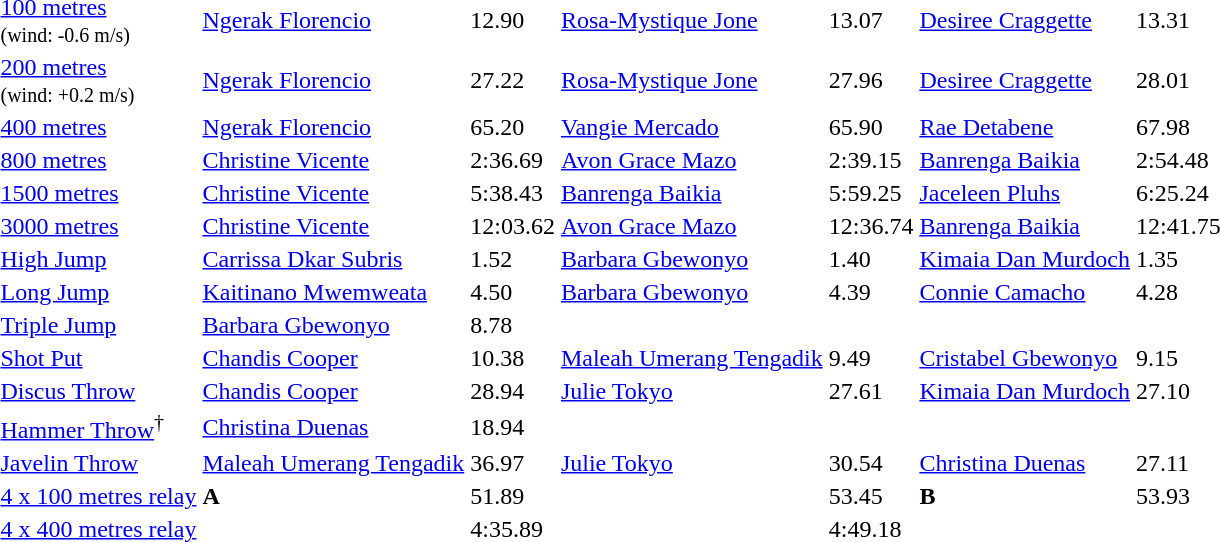<table>
<tr>
<td><a href='#'>100 metres</a> <br> <small>(wind: -0.6 m/s)</small></td>
<td align=left><a href='#'>Ngerak Florencio</a> <br> </td>
<td>12.90</td>
<td align=left><a href='#'>Rosa-Mystique Jone</a> <br> </td>
<td>13.07</td>
<td align=left><a href='#'>Desiree Craggette</a> <br> </td>
<td>13.31</td>
</tr>
<tr>
<td><a href='#'>200 metres</a> <br> <small>(wind: +0.2 m/s)</small></td>
<td align=left><a href='#'>Ngerak Florencio</a> <br> </td>
<td>27.22</td>
<td align=left><a href='#'>Rosa-Mystique Jone</a> <br> </td>
<td>27.96</td>
<td align=left><a href='#'>Desiree Craggette</a> <br> </td>
<td>28.01</td>
</tr>
<tr>
<td><a href='#'>400 metres</a></td>
<td align=left><a href='#'>Ngerak Florencio</a> <br> </td>
<td>65.20</td>
<td align=left><a href='#'>Vangie Mercado</a> <br> </td>
<td>65.90</td>
<td align=left><a href='#'>Rae Detabene</a> <br> </td>
<td>67.98</td>
</tr>
<tr>
<td><a href='#'>800 metres</a></td>
<td align=left><a href='#'>Christine Vicente</a> <br> </td>
<td>2:36.69</td>
<td align=left><a href='#'>Avon Grace Mazo</a> <br> </td>
<td>2:39.15</td>
<td align=left><a href='#'>Banrenga Baikia</a> <br> </td>
<td>2:54.48</td>
</tr>
<tr>
<td><a href='#'>1500 metres</a></td>
<td align=left><a href='#'>Christine Vicente</a> <br> </td>
<td>5:38.43</td>
<td align=left><a href='#'>Banrenga Baikia</a> <br> </td>
<td>5:59.25</td>
<td align=left><a href='#'>Jaceleen Pluhs</a> <br> </td>
<td>6:25.24</td>
</tr>
<tr>
<td><a href='#'>3000 metres</a></td>
<td align=left><a href='#'>Christine Vicente</a> <br> </td>
<td>12:03.62</td>
<td align=left><a href='#'>Avon Grace Mazo</a> <br> </td>
<td>12:36.74</td>
<td align=left><a href='#'>Banrenga Baikia</a> <br> </td>
<td>12:41.75</td>
</tr>
<tr>
<td><a href='#'>High Jump</a></td>
<td align=left><a href='#'>Carrissa Dkar Subris</a> <br> </td>
<td>1.52</td>
<td align=left><a href='#'>Barbara Gbewonyo</a> <br> </td>
<td>1.40</td>
<td align=left><a href='#'>Kimaia Dan Murdoch</a> <br> </td>
<td>1.35</td>
</tr>
<tr>
<td><a href='#'>Long Jump</a></td>
<td align=left><a href='#'>Kaitinano Mwemweata</a> <br> </td>
<td>4.50</td>
<td align=left><a href='#'>Barbara Gbewonyo</a> <br> </td>
<td>4.39</td>
<td align=left><a href='#'>Connie Camacho</a> <br> </td>
<td>4.28</td>
</tr>
<tr>
<td><a href='#'>Triple Jump</a></td>
<td align=left><a href='#'>Barbara Gbewonyo</a> <br> </td>
<td>8.78</td>
<td></td>
<td></td>
<td></td>
<td></td>
</tr>
<tr>
<td><a href='#'>Shot Put</a></td>
<td align=left><a href='#'>Chandis Cooper</a> <br> </td>
<td>10.38</td>
<td align=left><a href='#'>Maleah Umerang Tengadik</a> <br> </td>
<td>9.49</td>
<td align=left><a href='#'>Cristabel Gbewonyo</a> <br> </td>
<td>9.15</td>
</tr>
<tr>
<td><a href='#'>Discus Throw</a></td>
<td align=left><a href='#'>Chandis Cooper</a> <br> </td>
<td>28.94</td>
<td align=left><a href='#'>Julie Tokyo</a> <br> </td>
<td>27.61</td>
<td align=left><a href='#'>Kimaia Dan Murdoch</a> <br> </td>
<td>27.10</td>
</tr>
<tr>
<td><a href='#'>Hammer Throw</a><sup>†</sup></td>
<td align=left><a href='#'>Christina Duenas</a> <br> </td>
<td>18.94</td>
<td></td>
<td></td>
<td></td>
<td></td>
</tr>
<tr>
<td><a href='#'>Javelin Throw</a></td>
<td align=left><a href='#'>Maleah Umerang Tengadik</a> <br> </td>
<td>36.97</td>
<td align=left><a href='#'>Julie Tokyo</a> <br> </td>
<td>30.54</td>
<td align=left><a href='#'>Christina Duenas</a> <br> </td>
<td>27.11</td>
</tr>
<tr>
<td><a href='#'>4 x 100 metres relay</a></td>
<td> <strong>A</strong></td>
<td>51.89</td>
<td></td>
<td>53.45</td>
<td> <strong>B</strong></td>
<td>53.93</td>
</tr>
<tr>
<td><a href='#'>4 x 400 metres relay</a></td>
<td></td>
<td>4:35.89</td>
<td></td>
<td>4:49.18</td>
<td></td>
<td></td>
</tr>
</table>
